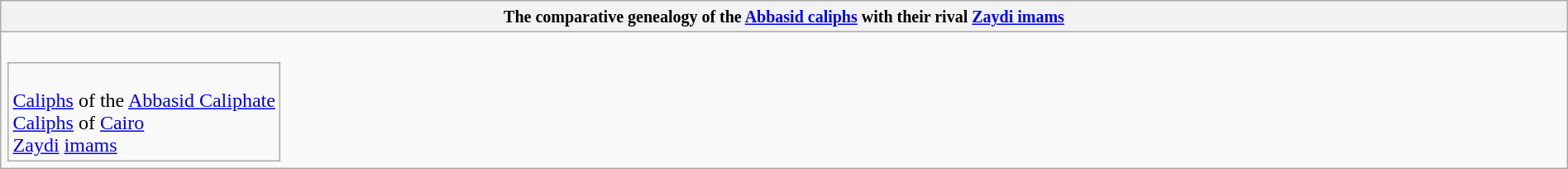<table class="wikitable collapsible collapsed" border="1" style="width:100%; text-align:center;">
<tr>
<th><small>The comparative genealogy of the <a href='#'>Abbasid caliphs</a> with their rival <a href='#'>Zaydi imams</a> </small></th>
</tr>
<tr>
<td><br><table - style="vertical-align:top">
<tr>
<td colspan=100% style="text-align:left"><br> <a href='#'>Caliphs</a> of the <a href='#'>Abbasid Caliphate</a><br>
 <a href='#'>Caliphs</a> of <a href='#'>Cairo</a><br>
 <a href='#'>Zaydi</a> <a href='#'>imams</a></td>
</tr>
</table>





































































</td>
</tr>
</table>
